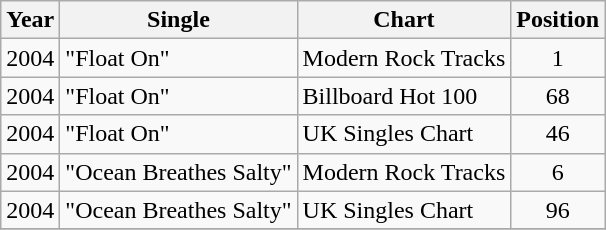<table class="wikitable">
<tr>
<th>Year</th>
<th>Single</th>
<th>Chart</th>
<th>Position</th>
</tr>
<tr>
<td>2004</td>
<td>"Float On"</td>
<td>Modern Rock Tracks</td>
<td align="center">1</td>
</tr>
<tr>
<td>2004</td>
<td>"Float On"</td>
<td>Billboard Hot 100</td>
<td align="center">68</td>
</tr>
<tr>
<td>2004</td>
<td>"Float On"</td>
<td>UK Singles Chart</td>
<td align="center">46</td>
</tr>
<tr>
<td>2004</td>
<td>"Ocean Breathes Salty"</td>
<td>Modern Rock Tracks</td>
<td align="center">6</td>
</tr>
<tr>
<td>2004</td>
<td>"Ocean Breathes Salty"</td>
<td>UK Singles Chart</td>
<td align="center">96</td>
</tr>
<tr>
</tr>
</table>
